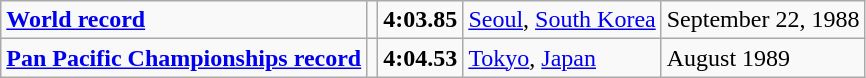<table class="wikitable">
<tr>
<td><strong><a href='#'>World record</a></strong></td>
<td></td>
<td><strong>4:03.85</strong></td>
<td><a href='#'>Seoul</a>, <a href='#'>South Korea</a></td>
<td>September 22, 1988</td>
</tr>
<tr>
<td><strong><a href='#'>Pan Pacific Championships record</a></strong></td>
<td></td>
<td><strong>4:04.53</strong></td>
<td><a href='#'>Tokyo</a>, <a href='#'>Japan</a></td>
<td>August 1989</td>
</tr>
</table>
